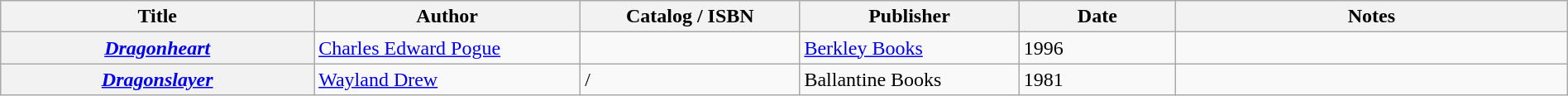<table class="wikitable sortable" style="width:100%;">
<tr>
<th width=20%>Title</th>
<th width=17%>Author</th>
<th width=14%>Catalog / ISBN</th>
<th width=14%>Publisher</th>
<th width=10%>Date</th>
<th width=25%>Notes</th>
</tr>
<tr>
<th><em><a href='#'>Dragonheart</a></em></th>
<td><a href='#'>Charles Edward Pogue</a></td>
<td></td>
<td><a href='#'>Berkley Books</a></td>
<td>1996</td>
<td></td>
</tr>
<tr>
<th><em><a href='#'>Dragonslayer</a></em></th>
<td><a href='#'>Wayland Drew</a></td>
<td> / </td>
<td>Ballantine Books</td>
<td>1981</td>
<td></td>
</tr>
</table>
